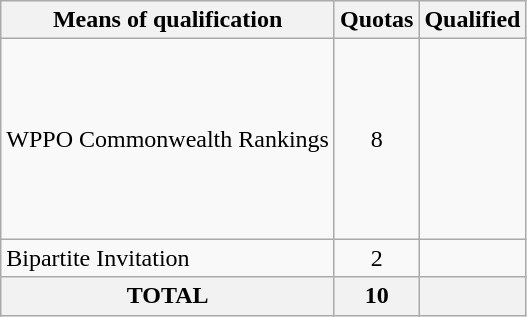<table class = "wikitable">
<tr>
<th>Means of qualification</th>
<th>Quotas</th>
<th>Qualified</th>
</tr>
<tr>
<td>WPPO Commonwealth Rankings</td>
<td align="center">8</td>
<td><br><br><br><br><br><br><br></td>
</tr>
<tr>
<td>Bipartite Invitation</td>
<td align="center">2</td>
<td><br></td>
</tr>
<tr>
<th>TOTAL</th>
<th>10</th>
<th></th>
</tr>
</table>
